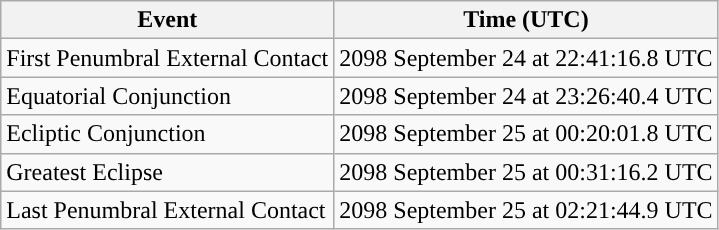<table class="wikitable">
<tr>
<th>Event</th>
<th>Time (UTC)</th>
</tr>
<tr>
<td>First Penumbral External Contact</td>
<td>2098 September 24 at 22:41:16.8 UTC</td>
</tr>
<tr>
<td>Equatorial Conjunction</td>
<td>2098 September 24 at 23:26:40.4 UTC</td>
</tr>
<tr>
<td>Ecliptic Conjunction</td>
<td>2098 September 25 at 00:20:01.8 UTC</td>
</tr>
<tr>
<td>Greatest Eclipse</td>
<td>2098 September 25 at 00:31:16.2 UTC</td>
</tr>
<tr>
<td>Last Penumbral External Contact</td>
<td>2098 September 25 at 02:21:44.9 UTC</td>
</tr>
</table>
